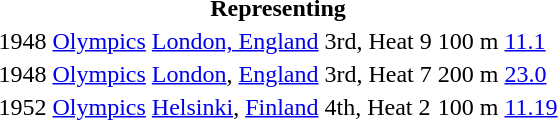<table>
<tr>
<th colspan="6">Representing </th>
</tr>
<tr>
<td>1948</td>
<td><a href='#'>Olympics</a></td>
<td><a href='#'>London, England</a></td>
<td>3rd, Heat 9</td>
<td>100 m</td>
<td><a href='#'>11.1</a></td>
</tr>
<tr>
<td>1948</td>
<td><a href='#'>Olympics</a></td>
<td><a href='#'>London</a>, <a href='#'>England</a></td>
<td>3rd, Heat 7</td>
<td>200 m</td>
<td><a href='#'>23.0</a></td>
</tr>
<tr>
<td>1952</td>
<td><a href='#'>Olympics</a></td>
<td><a href='#'>Helsinki</a>, <a href='#'>Finland</a></td>
<td>4th, Heat 2</td>
<td>100 m</td>
<td><a href='#'>11.19</a></td>
</tr>
</table>
